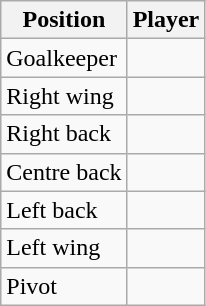<table class="wikitable">
<tr>
<th>Position</th>
<th>Player</th>
</tr>
<tr>
<td>Goalkeeper</td>
<td></td>
</tr>
<tr>
<td>Right wing</td>
<td></td>
</tr>
<tr>
<td>Right back</td>
<td></td>
</tr>
<tr>
<td>Centre back</td>
<td></td>
</tr>
<tr>
<td>Left back</td>
<td></td>
</tr>
<tr>
<td>Left wing</td>
<td></td>
</tr>
<tr>
<td>Pivot</td>
<td></td>
</tr>
</table>
